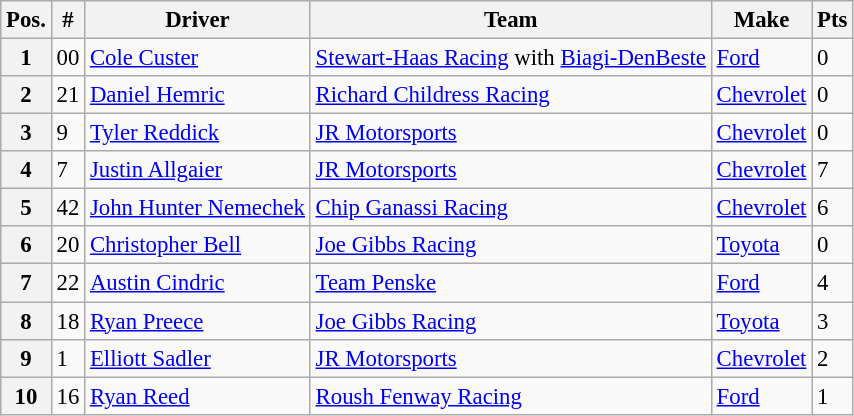<table class="wikitable" style="font-size:95%">
<tr>
<th>Pos.</th>
<th>#</th>
<th>Driver</th>
<th>Team</th>
<th>Make</th>
<th>Pts</th>
</tr>
<tr>
<th>1</th>
<td>00</td>
<td><a href='#'>Cole Custer</a></td>
<td><a href='#'>Stewart-Haas Racing</a> with <a href='#'>Biagi-DenBeste</a></td>
<td><a href='#'>Ford</a></td>
<td>0</td>
</tr>
<tr>
<th>2</th>
<td>21</td>
<td><a href='#'>Daniel Hemric</a></td>
<td><a href='#'>Richard Childress Racing</a></td>
<td><a href='#'>Chevrolet</a></td>
<td>0</td>
</tr>
<tr>
<th>3</th>
<td>9</td>
<td><a href='#'>Tyler Reddick</a></td>
<td><a href='#'>JR Motorsports</a></td>
<td><a href='#'>Chevrolet</a></td>
<td>0</td>
</tr>
<tr>
<th>4</th>
<td>7</td>
<td><a href='#'>Justin Allgaier</a></td>
<td><a href='#'>JR Motorsports</a></td>
<td><a href='#'>Chevrolet</a></td>
<td>7</td>
</tr>
<tr>
<th>5</th>
<td>42</td>
<td><a href='#'>John Hunter Nemechek</a></td>
<td><a href='#'>Chip Ganassi Racing</a></td>
<td><a href='#'>Chevrolet</a></td>
<td>6</td>
</tr>
<tr>
<th>6</th>
<td>20</td>
<td><a href='#'>Christopher Bell</a></td>
<td><a href='#'>Joe Gibbs Racing</a></td>
<td><a href='#'>Toyota</a></td>
<td>0</td>
</tr>
<tr>
<th>7</th>
<td>22</td>
<td><a href='#'>Austin Cindric</a></td>
<td><a href='#'>Team Penske</a></td>
<td><a href='#'>Ford</a></td>
<td>4</td>
</tr>
<tr>
<th>8</th>
<td>18</td>
<td><a href='#'>Ryan Preece</a></td>
<td><a href='#'>Joe Gibbs Racing</a></td>
<td><a href='#'>Toyota</a></td>
<td>3</td>
</tr>
<tr>
<th>9</th>
<td>1</td>
<td><a href='#'>Elliott Sadler</a></td>
<td><a href='#'>JR Motorsports</a></td>
<td><a href='#'>Chevrolet</a></td>
<td>2</td>
</tr>
<tr>
<th>10</th>
<td>16</td>
<td><a href='#'>Ryan Reed</a></td>
<td><a href='#'>Roush Fenway Racing</a></td>
<td><a href='#'>Ford</a></td>
<td>1</td>
</tr>
</table>
